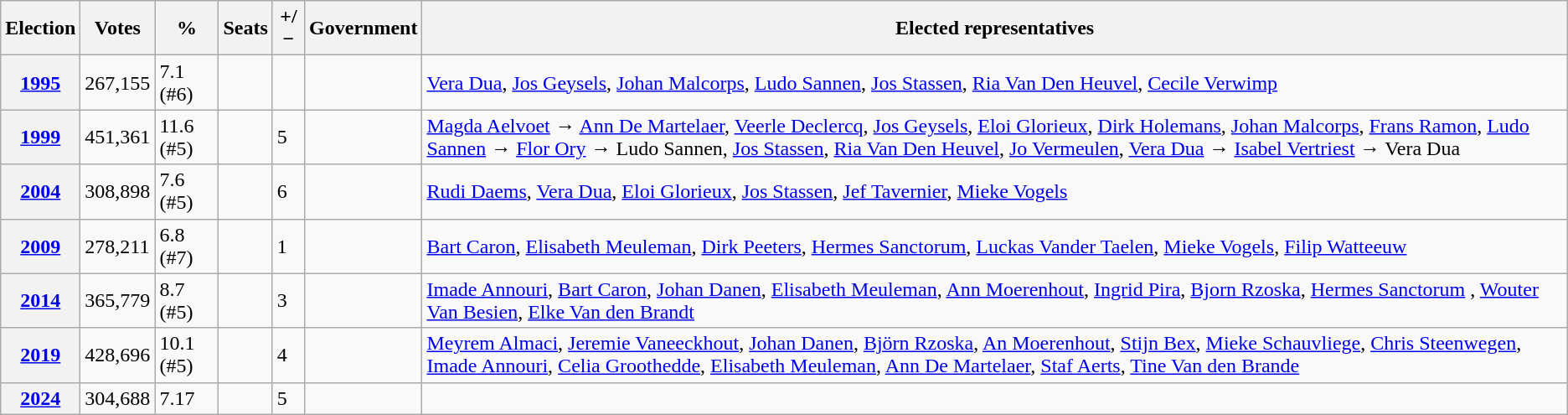<table class="wikitable" style="text-align:left;">
<tr>
<th>Election</th>
<th>Votes</th>
<th>%</th>
<th>Seats</th>
<th>+/−</th>
<th>Government</th>
<th>Elected representatives</th>
</tr>
<tr>
<th><a href='#'>1995</a></th>
<td>267,155</td>
<td>7.1 (#6)</td>
<td></td>
<td></td>
<td></td>
<td> <a href='#'>Vera Dua</a>,  <a href='#'>Jos Geysels</a>,  <a href='#'>Johan Malcorps</a>,  <a href='#'>Ludo Sannen</a>,  <a href='#'>Jos Stassen</a>,  <a href='#'>Ria Van Den Heuvel</a>,  <a href='#'>Cecile Verwimp</a></td>
</tr>
<tr>
<th><a href='#'>1999</a></th>
<td>451,361</td>
<td>11.6 (#5)</td>
<td></td>
<td> 5</td>
<td></td>
<td> <a href='#'>Magda Aelvoet</a>  → <a href='#'>Ann De Martelaer</a>,  <a href='#'>Veerle Declercq</a>,  <a href='#'>Jos Geysels</a>,  <a href='#'>Eloi Glorieux</a>,  <a href='#'>Dirk Holemans</a>,  <a href='#'>Johan Malcorps</a>,  <a href='#'>Frans Ramon</a>,  <a href='#'>Ludo Sannen</a>  → <a href='#'>Flor Ory</a>  → Ludo Sannen,  <a href='#'>Jos Stassen</a>,  <a href='#'>Ria Van Den Heuvel</a>,  <a href='#'>Jo Vermeulen</a>,  <a href='#'>Vera Dua</a>  → <a href='#'>Isabel Vertriest</a>  → Vera Dua</td>
</tr>
<tr>
<th><a href='#'>2004</a></th>
<td>308,898</td>
<td>7.6 (#5)</td>
<td></td>
<td> 6</td>
<td></td>
<td> <a href='#'>Rudi Daems</a>,  <a href='#'>Vera Dua</a>,  <a href='#'>Eloi Glorieux</a>,  <a href='#'>Jos Stassen</a>,  <a href='#'>Jef Tavernier</a>,  <a href='#'>Mieke Vogels</a></td>
</tr>
<tr>
<th><a href='#'>2009</a></th>
<td>278,211</td>
<td>6.8 (#7)</td>
<td></td>
<td> 1</td>
<td></td>
<td> <a href='#'>Bart Caron</a>,  <a href='#'>Elisabeth Meuleman</a>,  <a href='#'>Dirk Peeters</a>,  <a href='#'>Hermes Sanctorum</a>,  <a href='#'>Luckas Vander Taelen</a>,  <a href='#'>Mieke Vogels</a>,  <a href='#'>Filip Watteeuw</a> </td>
</tr>
<tr>
<th><a href='#'>2014</a></th>
<td>365,779</td>
<td>8.7 (#5)</td>
<td></td>
<td> 3</td>
<td></td>
<td> <a href='#'>Imade Annouri</a>,  <a href='#'>Bart Caron</a>,  <a href='#'>Johan Danen</a>,   <a href='#'>Elisabeth Meuleman</a>,  <a href='#'>Ann Moerenhout</a>,  <a href='#'>Ingrid Pira</a>,  <a href='#'>Bjorn Rzoska</a>,  <a href='#'>Hermes Sanctorum</a> ,  <a href='#'>Wouter Van Besien</a>,  <a href='#'>Elke Van den Brandt</a></td>
</tr>
<tr>
<th><a href='#'>2019</a></th>
<td>428,696</td>
<td>10.1 (#5)</td>
<td></td>
<td> 4</td>
<td></td>
<td> <a href='#'>Meyrem Almaci</a>,  <a href='#'>Jeremie Vaneeckhout</a>,  <a href='#'>Johan Danen</a>,  <a href='#'>Björn Rzoska</a>,  <a href='#'>An Moerenhout</a>,  <a href='#'>Stijn Bex</a>,  <a href='#'>Mieke Schauvliege</a>,  <a href='#'>Chris Steenwegen</a>,  <a href='#'>Imade Annouri</a>,  <a href='#'>Celia Groothedde</a>,  <a href='#'>Elisabeth Meuleman</a>,  <a href='#'>Ann De Martelaer</a>,  <a href='#'>Staf Aerts</a>,  <a href='#'>Tine Van den Brande</a></td>
</tr>
<tr>
<th><a href='#'>2024</a></th>
<td>304,688</td>
<td>7.17</td>
<td></td>
<td> 5</td>
<td></td>
<td></td>
</tr>
</table>
